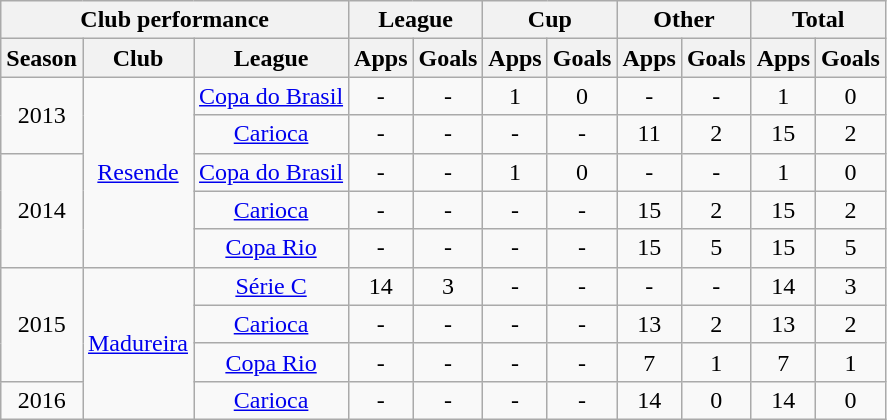<table class="wikitable" style="text-align: center;">
<tr>
<th colspan=3>Club performance</th>
<th colspan=2>League</th>
<th colspan=2>Cup</th>
<th colspan=2>Other</th>
<th colspan=2>Total</th>
</tr>
<tr>
<th>Season</th>
<th>Club</th>
<th>League</th>
<th>Apps</th>
<th>Goals</th>
<th>Apps</th>
<th>Goals</th>
<th>Apps</th>
<th>Goals</th>
<th>Apps</th>
<th>Goals</th>
</tr>
<tr>
<td rowspan="2">2013</td>
<td rowspan="5"><a href='#'>Resende</a></td>
<td><a href='#'>Copa do Brasil</a></td>
<td>-</td>
<td>-</td>
<td>1</td>
<td>0</td>
<td>-</td>
<td>-</td>
<td>1</td>
<td>0</td>
</tr>
<tr>
<td><a href='#'>Carioca</a></td>
<td>-</td>
<td>-</td>
<td>-</td>
<td>-</td>
<td>11</td>
<td>2</td>
<td>15</td>
<td>2</td>
</tr>
<tr>
<td rowspan="3">2014</td>
<td><a href='#'>Copa do Brasil</a></td>
<td>-</td>
<td>-</td>
<td>1</td>
<td>0</td>
<td>-</td>
<td>-</td>
<td>1</td>
<td>0</td>
</tr>
<tr>
<td><a href='#'>Carioca</a></td>
<td>-</td>
<td>-</td>
<td>-</td>
<td>-</td>
<td>15</td>
<td>2</td>
<td>15</td>
<td>2</td>
</tr>
<tr>
<td><a href='#'>Copa Rio</a></td>
<td>-</td>
<td>-</td>
<td>-</td>
<td>-</td>
<td>15</td>
<td>5</td>
<td>15</td>
<td>5</td>
</tr>
<tr>
<td rowspan="3">2015</td>
<td rowspan="4"><a href='#'>Madureira</a></td>
<td><a href='#'>Série C</a></td>
<td>14</td>
<td>3</td>
<td>-</td>
<td>-</td>
<td>-</td>
<td>-</td>
<td>14</td>
<td>3</td>
</tr>
<tr>
<td><a href='#'>Carioca</a></td>
<td>-</td>
<td>-</td>
<td>-</td>
<td>-</td>
<td>13</td>
<td>2</td>
<td>13</td>
<td>2</td>
</tr>
<tr>
<td><a href='#'>Copa Rio</a></td>
<td>-</td>
<td>-</td>
<td>-</td>
<td>-</td>
<td>7</td>
<td>1</td>
<td>7</td>
<td>1</td>
</tr>
<tr>
<td rowspan="3">2016</td>
<td><a href='#'>Carioca</a></td>
<td>-</td>
<td>-</td>
<td>-</td>
<td>-</td>
<td>14</td>
<td>0</td>
<td>14</td>
<td>0</td>
</tr>
</table>
